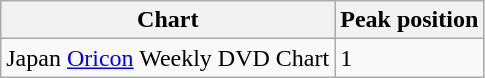<table class="wikitable">
<tr>
<th>Chart</th>
<th>Peak position</th>
</tr>
<tr>
<td>Japan <a href='#'>Oricon</a> Weekly DVD Chart</td>
<td>1</td>
</tr>
</table>
